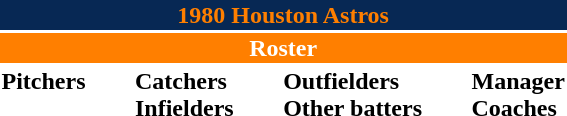<table class="toccolours" style="text-align: left;">
<tr>
<th colspan="10" style="background-color: #072854; color: #FF7F00; text-align: center;">1980 Houston Astros</th>
</tr>
<tr>
<td colspan="10" style="background-color: #FF7F00; color: white; text-align: center;"><strong>Roster</strong></td>
</tr>
<tr>
<td valign="top"><strong>Pitchers</strong><br>











</td>
<td width="25px"></td>
<td valign="top"><strong>Catchers</strong><br>


<strong>Infielders</strong>









</td>
<td width="25px"></td>
<td valign="top"><strong>Outfielders</strong><br>





<strong>Other batters</strong>
</td>
<td width="25px"></td>
<td valign="top"><strong>Manager</strong><br>
<strong>Coaches</strong>



</td>
</tr>
</table>
